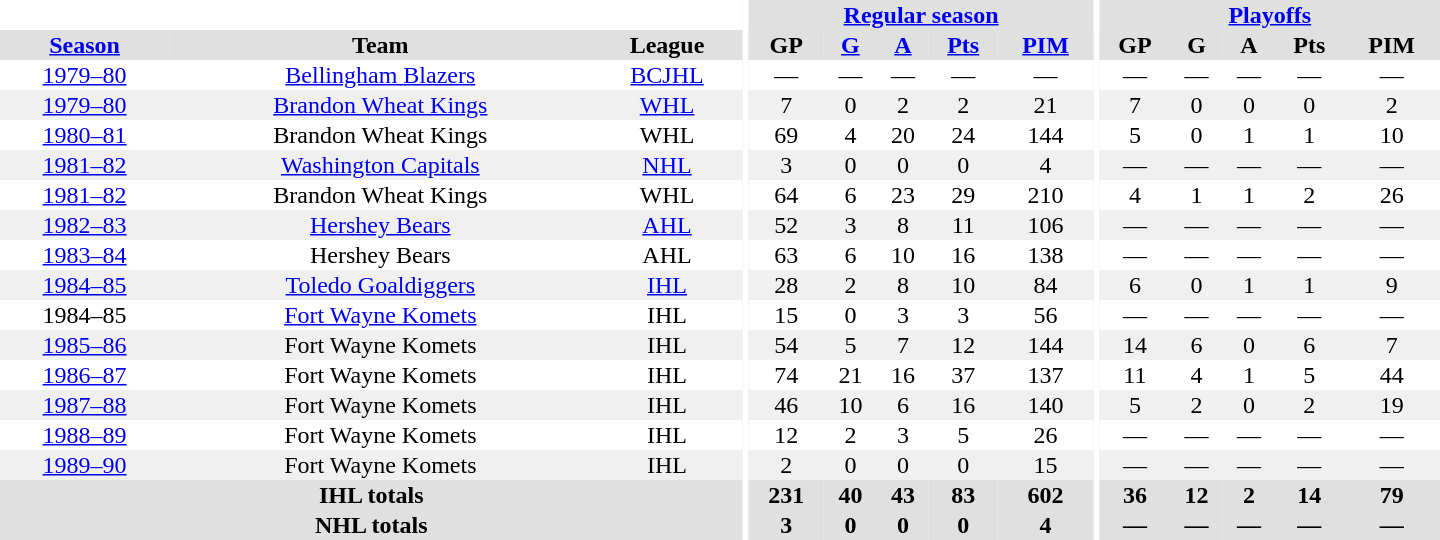<table border="0" cellpadding="1" cellspacing="0" style="text-align:center; width:60em">
<tr bgcolor="#e0e0e0">
<th colspan="3" bgcolor="#ffffff"></th>
<th rowspan="100" bgcolor="#ffffff"></th>
<th colspan="5"><a href='#'>Regular season</a></th>
<th rowspan="100" bgcolor="#ffffff"></th>
<th colspan="5"><a href='#'>Playoffs</a></th>
</tr>
<tr bgcolor="#e0e0e0">
<th><a href='#'>Season</a></th>
<th>Team</th>
<th>League</th>
<th>GP</th>
<th><a href='#'>G</a></th>
<th><a href='#'>A</a></th>
<th><a href='#'>Pts</a></th>
<th><a href='#'>PIM</a></th>
<th>GP</th>
<th>G</th>
<th>A</th>
<th>Pts</th>
<th>PIM</th>
</tr>
<tr>
<td><a href='#'>1979–80</a></td>
<td><a href='#'>Bellingham Blazers</a></td>
<td><a href='#'>BCJHL</a></td>
<td>—</td>
<td>—</td>
<td>—</td>
<td>—</td>
<td>—</td>
<td>—</td>
<td>—</td>
<td>—</td>
<td>—</td>
<td>—</td>
</tr>
<tr bgcolor="#f0f0f0">
<td><a href='#'>1979–80</a></td>
<td><a href='#'>Brandon Wheat Kings</a></td>
<td><a href='#'>WHL</a></td>
<td>7</td>
<td>0</td>
<td>2</td>
<td>2</td>
<td>21</td>
<td>7</td>
<td>0</td>
<td>0</td>
<td>0</td>
<td>2</td>
</tr>
<tr>
<td><a href='#'>1980–81</a></td>
<td>Brandon Wheat Kings</td>
<td>WHL</td>
<td>69</td>
<td>4</td>
<td>20</td>
<td>24</td>
<td>144</td>
<td>5</td>
<td>0</td>
<td>1</td>
<td>1</td>
<td>10</td>
</tr>
<tr bgcolor="#f0f0f0">
<td><a href='#'>1981–82</a></td>
<td><a href='#'>Washington Capitals</a></td>
<td><a href='#'>NHL</a></td>
<td>3</td>
<td>0</td>
<td>0</td>
<td>0</td>
<td>4</td>
<td>—</td>
<td>—</td>
<td>—</td>
<td>—</td>
<td>—</td>
</tr>
<tr>
<td><a href='#'>1981–82</a></td>
<td>Brandon Wheat Kings</td>
<td>WHL</td>
<td>64</td>
<td>6</td>
<td>23</td>
<td>29</td>
<td>210</td>
<td>4</td>
<td>1</td>
<td>1</td>
<td>2</td>
<td>26</td>
</tr>
<tr bgcolor="#f0f0f0">
<td><a href='#'>1982–83</a></td>
<td><a href='#'>Hershey Bears</a></td>
<td><a href='#'>AHL</a></td>
<td>52</td>
<td>3</td>
<td>8</td>
<td>11</td>
<td>106</td>
<td>—</td>
<td>—</td>
<td>—</td>
<td>—</td>
<td>—</td>
</tr>
<tr>
<td><a href='#'>1983–84</a></td>
<td>Hershey Bears</td>
<td>AHL</td>
<td>63</td>
<td>6</td>
<td>10</td>
<td>16</td>
<td>138</td>
<td>—</td>
<td>—</td>
<td>—</td>
<td>—</td>
<td>—</td>
</tr>
<tr bgcolor="#f0f0f0">
<td><a href='#'>1984–85</a></td>
<td><a href='#'>Toledo Goaldiggers</a></td>
<td><a href='#'>IHL</a></td>
<td>28</td>
<td>2</td>
<td>8</td>
<td>10</td>
<td>84</td>
<td>6</td>
<td>0</td>
<td>1</td>
<td>1</td>
<td>9</td>
</tr>
<tr>
<td>1984–85</td>
<td><a href='#'>Fort Wayne Komets</a></td>
<td>IHL</td>
<td>15</td>
<td>0</td>
<td>3</td>
<td>3</td>
<td>56</td>
<td>—</td>
<td>—</td>
<td>—</td>
<td>—</td>
<td>—</td>
</tr>
<tr bgcolor="#f0f0f0">
<td><a href='#'>1985–86</a></td>
<td>Fort Wayne Komets</td>
<td>IHL</td>
<td>54</td>
<td>5</td>
<td>7</td>
<td>12</td>
<td>144</td>
<td>14</td>
<td>6</td>
<td>0</td>
<td>6</td>
<td>7</td>
</tr>
<tr>
<td><a href='#'>1986–87</a></td>
<td>Fort Wayne Komets</td>
<td>IHL</td>
<td>74</td>
<td>21</td>
<td>16</td>
<td>37</td>
<td>137</td>
<td>11</td>
<td>4</td>
<td>1</td>
<td>5</td>
<td>44</td>
</tr>
<tr bgcolor="#f0f0f0">
<td><a href='#'>1987–88</a></td>
<td>Fort Wayne Komets</td>
<td>IHL</td>
<td>46</td>
<td>10</td>
<td>6</td>
<td>16</td>
<td>140</td>
<td>5</td>
<td>2</td>
<td>0</td>
<td>2</td>
<td>19</td>
</tr>
<tr>
<td><a href='#'>1988–89</a></td>
<td>Fort Wayne Komets</td>
<td>IHL</td>
<td>12</td>
<td>2</td>
<td>3</td>
<td>5</td>
<td>26</td>
<td>—</td>
<td>—</td>
<td>—</td>
<td>—</td>
<td>—</td>
</tr>
<tr bgcolor="#f0f0f0">
<td><a href='#'>1989–90</a></td>
<td>Fort Wayne Komets</td>
<td>IHL</td>
<td>2</td>
<td>0</td>
<td>0</td>
<td>0</td>
<td>15</td>
<td>—</td>
<td>—</td>
<td>—</td>
<td>—</td>
<td>—</td>
</tr>
<tr bgcolor="#e0e0e0">
<th colspan="3">IHL totals</th>
<th>231</th>
<th>40</th>
<th>43</th>
<th>83</th>
<th>602</th>
<th>36</th>
<th>12</th>
<th>2</th>
<th>14</th>
<th>79</th>
</tr>
<tr bgcolor="#e0e0e0">
<th colspan="3">NHL totals</th>
<th>3</th>
<th>0</th>
<th>0</th>
<th>0</th>
<th>4</th>
<th>—</th>
<th>—</th>
<th>—</th>
<th>—</th>
<th>—</th>
</tr>
</table>
